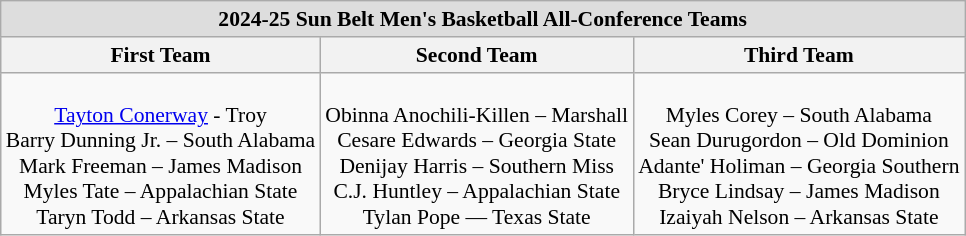<table class="wikitable" style="white-space:nowrap; text-align:center; font-size:90%;">
<tr>
<td colspan="7" style="background:#ddd;"><strong>2024-25 Sun Belt Men's Basketball All-Conference Teams</strong></td>
</tr>
<tr>
<th>First Team</th>
<th>Second Team</th>
<th>Third Team</th>
</tr>
<tr>
<td><br><a href='#'>Tayton Conerway</a> - Troy<br>
Barry Dunning Jr. – South Alabama<br>
Mark Freeman – James Madison<br>
Myles Tate – Appalachian State<br>
Taryn Todd – Arkansas State</td>
<td><br>Obinna Anochili-Killen – Marshall<br>
Cesare Edwards – Georgia State<br>
Denijay Harris – Southern Miss<br>
C.J. Huntley – Appalachian State<br>
Tylan Pope — Texas State</td>
<td><br>Myles Corey – South Alabama<br>
Sean Durugordon – Old Dominion<br>
Adante' Holiman – Georgia Southern<br>
Bryce Lindsay – James Madison<br>
Izaiyah Nelson – Arkansas State</td>
</tr>
</table>
